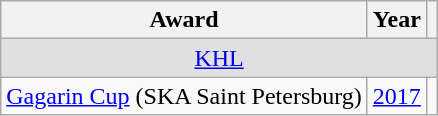<table class="wikitable">
<tr>
<th>Award</th>
<th>Year</th>
<th></th>
</tr>
<tr ALIGN="center" bgcolor="#e0e0e0">
<td colspan="3"><a href='#'>KHL</a></td>
</tr>
<tr>
<td><a href='#'>Gagarin Cup</a> (SKA Saint Petersburg)</td>
<td><a href='#'>2017</a></td>
<td></td>
</tr>
</table>
